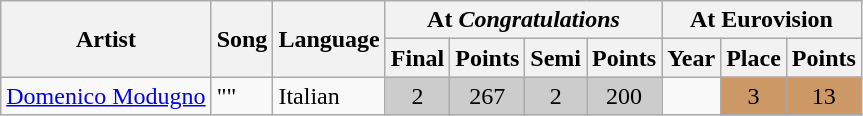<table class="wikitable">
<tr>
<th rowspan="2" scope="col">Artist</th>
<th rowspan="2" scope="col">Song</th>
<th scope="col" rowspan="2">Language</th>
<th scope="colgroup" colspan="4">At <em>Congratulations</em></th>
<th scope="colgroup" colspan="3">At Eurovision</th>
</tr>
<tr>
<th scope="col">Final</th>
<th scope="col">Points</th>
<th scope="col">Semi</th>
<th scope="col">Points</th>
<th scope="col">Year</th>
<th scope="col">Place</th>
<th scope="col">Points</th>
</tr>
<tr>
<td><a href='#'>Domenico Modugno</a></td>
<td>""</td>
<td>Italian</td>
<td style="text-align:center; background-color:#CCC;">2</td>
<td style="text-align:center; background-color:#CCC;">267</td>
<td style="text-align:center; background-color:#CCC;">2</td>
<td style="text-align:center; background-color:#CCC;">200</td>
<td style="text-align:center;"></td>
<td style="text-align:center; background-color:#C96;">3</td>
<td style="text-align:center; background-color:#C96;">13</td>
</tr>
</table>
